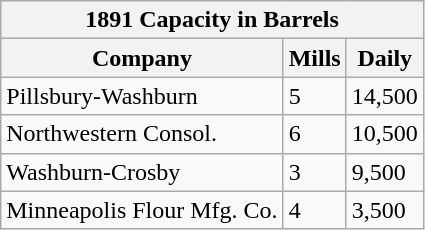<table class="wikitable">
<tr>
<th colspan=3>1891 Capacity in Barrels<span></span></th>
</tr>
<tr>
<th>Company</th>
<th>Mills</th>
<th>Daily</th>
</tr>
<tr>
<td>Pillsbury-Washburn</td>
<td>5</td>
<td>14,500</td>
</tr>
<tr>
<td>Northwestern Consol.</td>
<td>6</td>
<td>10,500</td>
</tr>
<tr>
<td>Washburn-Crosby</td>
<td>3</td>
<td>9,500</td>
</tr>
<tr>
<td>Minneapolis Flour Mfg. Co.</td>
<td>4</td>
<td>3,500</td>
</tr>
</table>
